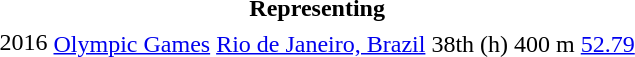<table>
<tr>
<th colspan="6">Representing </th>
</tr>
<tr>
<td rowspan=4>2016</td>
</tr>
<tr>
<td rowspan=2><a href='#'>Olympic Games</a></td>
<td rowspan=2><a href='#'>Rio de Janeiro, Brazil</a></td>
<td>38th (h)</td>
<td>400 m</td>
<td><a href='#'>52.79</a></td>
</tr>
</table>
